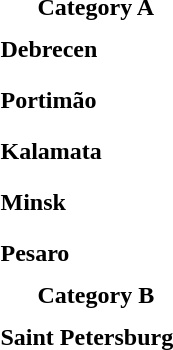<table>
<tr>
<td colspan="4" style="text-align:center;"><strong>Category A</strong></td>
</tr>
<tr>
<th scope=row style="text-align:left">Debrecen </th>
<td style="height:30px;" font-size:95%"></td>
<td style="height:30px;" font-size:95%"></td>
<td style="height:30px;" font-size:95%"></td>
</tr>
<tr>
<th scope=row style="text-align:left">Portimão </th>
<td style="height:30px;" font-size:95%"></td>
<td style="height:30px;" font-size:95%"></td>
<td style="height:30px;" font-size:95%"></td>
</tr>
<tr>
<th scope=row style="text-align:left">Kalamata </th>
<td style="height:30px;" font-size:95%"></td>
<td style="height:30px;" font-size:95%"></td>
<td style="height:30px;" font-size:95%"></td>
</tr>
<tr>
<th scope=row style="text-align:left">Minsk </th>
<td style="height:30px;" font-size:95%"></td>
<td style="height:30px;" font-size:95%"></td>
<td style="height:30px;" font-size:95%"></td>
</tr>
<tr>
<th scope=row style="text-align:left">Pesaro </th>
<td style="height:30px;" font-size:95%"></td>
<td style="height:30px;" font-size:95%"></td>
<td style="height:30px;" font-size:95%"></td>
</tr>
<tr>
<td colspan="4" style="text-align:center;"><strong>Category B</strong></td>
</tr>
<tr>
<th scope=row style="text-align:left">Saint Petersburg </th>
<td style="height:30px;" font-size:95%"></td>
<td style="height:30px;" font-size:95%"></td>
<td style="height:30px;" font-size:95%"></td>
</tr>
</table>
